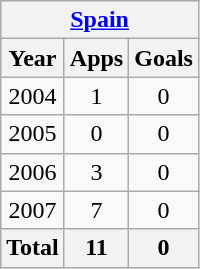<table class="wikitable" style="text-align:center">
<tr>
<th colspan="3"><strong><a href='#'>Spain</a></strong></th>
</tr>
<tr>
<th>Year</th>
<th>Apps</th>
<th>Goals</th>
</tr>
<tr>
<td>2004</td>
<td>1</td>
<td>0</td>
</tr>
<tr>
<td>2005</td>
<td>0</td>
<td>0</td>
</tr>
<tr>
<td>2006</td>
<td>3</td>
<td>0</td>
</tr>
<tr>
<td>2007</td>
<td>7</td>
<td>0</td>
</tr>
<tr>
<th>Total</th>
<th>11</th>
<th>0</th>
</tr>
</table>
